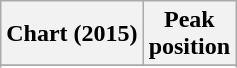<table class="wikitable sortable plainrowheaders" style="text-align:center">
<tr>
<th scope="col">Chart (2015)</th>
<th scope="col">Peak<br> position</th>
</tr>
<tr>
</tr>
<tr>
</tr>
</table>
